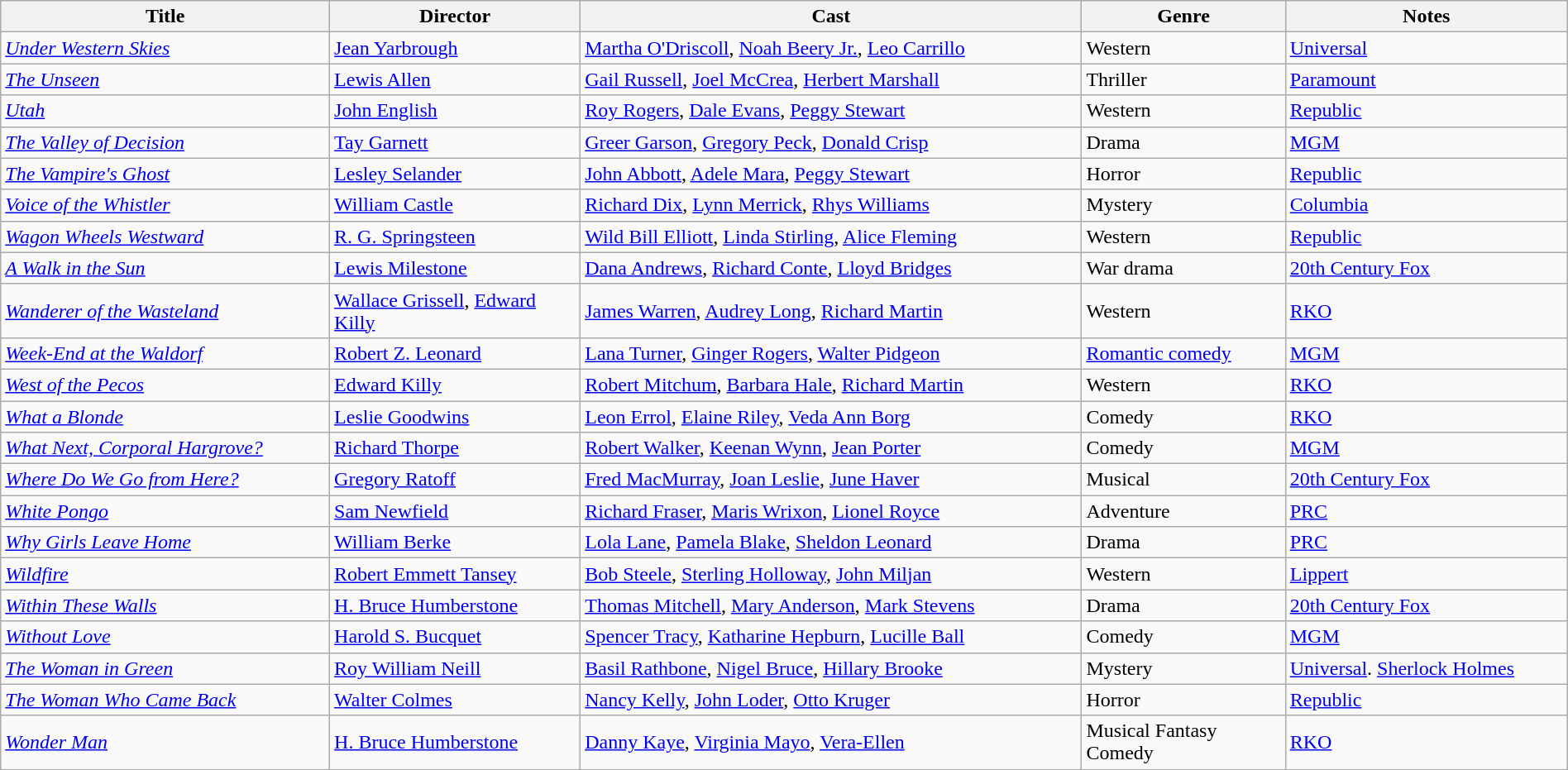<table class="wikitable" style="width:100%;">
<tr>
<th style="width:21%;">Title</th>
<th style="width:16%;">Director</th>
<th style="width:32%;">Cast</th>
<th style="width:13%;">Genre</th>
<th style="width:18%;">Notes</th>
</tr>
<tr>
<td><em><a href='#'>Under Western Skies</a></em></td>
<td><a href='#'>Jean Yarbrough</a></td>
<td><a href='#'>Martha O'Driscoll</a>, <a href='#'>Noah Beery Jr.</a>, <a href='#'>Leo Carrillo</a></td>
<td>Western</td>
<td><a href='#'>Universal</a></td>
</tr>
<tr>
<td><em><a href='#'>The Unseen</a></em></td>
<td><a href='#'>Lewis Allen</a></td>
<td><a href='#'>Gail Russell</a>, <a href='#'>Joel McCrea</a>, <a href='#'>Herbert Marshall</a></td>
<td>Thriller</td>
<td><a href='#'>Paramount</a></td>
</tr>
<tr>
<td><em><a href='#'>Utah</a></em></td>
<td><a href='#'>John English</a></td>
<td><a href='#'>Roy Rogers</a>, <a href='#'>Dale Evans</a>, <a href='#'>Peggy Stewart</a></td>
<td>Western</td>
<td><a href='#'>Republic</a></td>
</tr>
<tr>
<td><em><a href='#'>The Valley of Decision</a></em></td>
<td><a href='#'>Tay Garnett</a></td>
<td><a href='#'>Greer Garson</a>, <a href='#'>Gregory Peck</a>, <a href='#'>Donald Crisp</a></td>
<td>Drama</td>
<td><a href='#'>MGM</a></td>
</tr>
<tr>
<td><em><a href='#'>The Vampire's Ghost</a></em></td>
<td><a href='#'>Lesley Selander</a></td>
<td><a href='#'>John Abbott</a>, <a href='#'>Adele Mara</a>, <a href='#'>Peggy Stewart</a></td>
<td>Horror</td>
<td><a href='#'>Republic</a></td>
</tr>
<tr>
<td><em><a href='#'>Voice of the Whistler</a></em></td>
<td><a href='#'>William Castle</a></td>
<td><a href='#'>Richard Dix</a>, <a href='#'>Lynn Merrick</a>, <a href='#'>Rhys Williams</a></td>
<td>Mystery</td>
<td><a href='#'>Columbia</a></td>
</tr>
<tr>
<td><em><a href='#'>Wagon Wheels Westward</a></em></td>
<td><a href='#'>R. G. Springsteen</a></td>
<td><a href='#'>Wild Bill Elliott</a>, <a href='#'>Linda Stirling</a>, <a href='#'>Alice Fleming</a></td>
<td>Western</td>
<td><a href='#'>Republic</a></td>
</tr>
<tr>
<td><em><a href='#'>A Walk in the Sun</a></em></td>
<td><a href='#'>Lewis Milestone</a></td>
<td><a href='#'>Dana Andrews</a>, <a href='#'>Richard Conte</a>, <a href='#'>Lloyd Bridges</a></td>
<td>War drama</td>
<td><a href='#'>20th Century Fox</a></td>
</tr>
<tr>
<td><em><a href='#'>Wanderer of the Wasteland</a></em></td>
<td><a href='#'>Wallace Grissell</a>, <a href='#'>Edward Killy</a></td>
<td><a href='#'>James Warren</a>, <a href='#'>Audrey Long</a>, <a href='#'>Richard Martin</a></td>
<td>Western</td>
<td><a href='#'>RKO</a></td>
</tr>
<tr>
<td><em><a href='#'>Week-End at the Waldorf</a></em></td>
<td><a href='#'>Robert Z. Leonard</a></td>
<td><a href='#'>Lana Turner</a>, <a href='#'>Ginger Rogers</a>, <a href='#'>Walter Pidgeon</a></td>
<td><a href='#'>Romantic comedy</a></td>
<td><a href='#'>MGM</a></td>
</tr>
<tr>
<td><em><a href='#'>West of the Pecos</a></em></td>
<td><a href='#'>Edward Killy</a></td>
<td><a href='#'>Robert Mitchum</a>, <a href='#'>Barbara Hale</a>, <a href='#'>Richard Martin</a></td>
<td>Western</td>
<td><a href='#'>RKO</a></td>
</tr>
<tr>
<td><em><a href='#'>What a Blonde</a></em></td>
<td><a href='#'>Leslie Goodwins</a></td>
<td><a href='#'>Leon Errol</a>, <a href='#'>Elaine Riley</a>, <a href='#'>Veda Ann Borg</a></td>
<td>Comedy</td>
<td><a href='#'>RKO</a></td>
</tr>
<tr>
<td><em><a href='#'>What Next, Corporal Hargrove?</a></em></td>
<td><a href='#'>Richard Thorpe</a></td>
<td><a href='#'>Robert Walker</a>, <a href='#'>Keenan Wynn</a>, <a href='#'>Jean Porter</a></td>
<td>Comedy</td>
<td><a href='#'>MGM</a></td>
</tr>
<tr>
<td><em><a href='#'>Where Do We Go from Here?</a></em></td>
<td><a href='#'>Gregory Ratoff</a></td>
<td><a href='#'>Fred MacMurray</a>, <a href='#'>Joan Leslie</a>, <a href='#'>June Haver</a></td>
<td>Musical</td>
<td><a href='#'>20th Century Fox</a></td>
</tr>
<tr>
<td><em><a href='#'>White Pongo</a></em></td>
<td><a href='#'>Sam Newfield</a></td>
<td><a href='#'>Richard Fraser</a>, <a href='#'>Maris Wrixon</a>, <a href='#'>Lionel Royce</a></td>
<td>Adventure</td>
<td><a href='#'>PRC</a></td>
</tr>
<tr>
<td><em><a href='#'>Why Girls Leave Home</a></em></td>
<td><a href='#'>William Berke</a></td>
<td><a href='#'>Lola Lane</a>, <a href='#'>Pamela Blake</a>, <a href='#'>Sheldon Leonard</a></td>
<td>Drama</td>
<td><a href='#'>PRC</a></td>
</tr>
<tr>
<td><em><a href='#'>Wildfire</a></em></td>
<td><a href='#'>Robert Emmett Tansey</a></td>
<td><a href='#'>Bob Steele</a>, <a href='#'>Sterling Holloway</a>, <a href='#'>John Miljan</a></td>
<td>Western</td>
<td><a href='#'>Lippert</a></td>
</tr>
<tr>
<td><em><a href='#'>Within These Walls</a></em></td>
<td><a href='#'>H. Bruce Humberstone</a></td>
<td><a href='#'>Thomas Mitchell</a>, <a href='#'>Mary Anderson</a>, <a href='#'>Mark Stevens</a></td>
<td>Drama</td>
<td><a href='#'>20th Century Fox</a></td>
</tr>
<tr>
<td><em><a href='#'>Without Love</a></em></td>
<td><a href='#'>Harold S. Bucquet</a></td>
<td><a href='#'>Spencer Tracy</a>, <a href='#'>Katharine Hepburn</a>, <a href='#'>Lucille Ball</a></td>
<td>Comedy</td>
<td><a href='#'>MGM</a></td>
</tr>
<tr>
<td><em><a href='#'>The Woman in Green</a></em></td>
<td><a href='#'>Roy William Neill</a></td>
<td><a href='#'>Basil Rathbone</a>, <a href='#'>Nigel Bruce</a>, <a href='#'>Hillary Brooke</a></td>
<td>Mystery</td>
<td><a href='#'>Universal</a>. <a href='#'>Sherlock Holmes</a></td>
</tr>
<tr>
<td><em><a href='#'>The Woman Who Came Back</a></em></td>
<td><a href='#'>Walter Colmes</a></td>
<td><a href='#'>Nancy Kelly</a>, <a href='#'>John Loder</a>, <a href='#'>Otto Kruger</a></td>
<td>Horror</td>
<td><a href='#'>Republic</a></td>
</tr>
<tr>
<td><em><a href='#'>Wonder Man</a></em></td>
<td><a href='#'>H. Bruce Humberstone</a></td>
<td><a href='#'>Danny Kaye</a>, <a href='#'>Virginia Mayo</a>, <a href='#'>Vera-Ellen</a></td>
<td>Musical Fantasy Comedy</td>
<td><a href='#'>RKO</a></td>
</tr>
</table>
